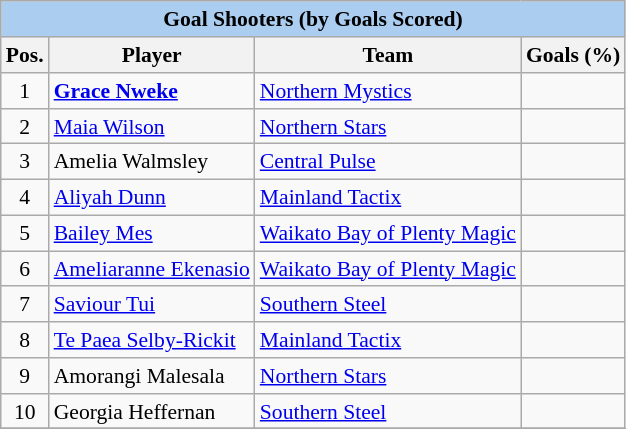<table class="wikitable"  style="float:left; font-size:90%;">
<tr>
<th colspan=4 style=background:#ABCDEF>Goal Shooters (by Goals Scored)</th>
</tr>
<tr>
<th>Pos.</th>
<th>Player</th>
<th>Team</th>
<th>Goals (%)</th>
</tr>
<tr>
<td align=center>1</td>
<td><strong><a href='#'>Grace Nweke</a></strong></td>
<td><a href='#'>Northern Mystics</a></td>
<td align=center></td>
</tr>
<tr>
<td align=center>2</td>
<td><a href='#'>Maia Wilson</a></td>
<td><a href='#'>Northern Stars</a></td>
<td align=center></td>
</tr>
<tr>
<td align=center>3</td>
<td>Amelia Walmsley</td>
<td><a href='#'>Central Pulse</a></td>
<td align=center></td>
</tr>
<tr>
<td align=center>4</td>
<td><a href='#'>Aliyah Dunn</a></td>
<td><a href='#'>Mainland Tactix</a></td>
<td align=center></td>
</tr>
<tr>
<td align=center>5</td>
<td><a href='#'>Bailey Mes</a></td>
<td><a href='#'>Waikato Bay of Plenty Magic</a></td>
<td align=center></td>
</tr>
<tr>
<td align=center>6</td>
<td><a href='#'>Ameliaranne Ekenasio</a></td>
<td><a href='#'>Waikato Bay of Plenty Magic</a></td>
<td align=center></td>
</tr>
<tr>
<td align=center>7</td>
<td><a href='#'>Saviour Tui</a></td>
<td><a href='#'>Southern Steel</a></td>
<td align=center></td>
</tr>
<tr>
<td align=center>8</td>
<td><a href='#'>Te Paea Selby-Rickit</a></td>
<td><a href='#'>Mainland Tactix</a></td>
<td align=center></td>
</tr>
<tr>
<td align=center>9</td>
<td>Amorangi Malesala</td>
<td><a href='#'>Northern Stars</a></td>
<td align=center></td>
</tr>
<tr>
<td align=center>10</td>
<td>Georgia Heffernan</td>
<td><a href='#'>Southern Steel</a></td>
<td align=center></td>
</tr>
<tr>
</tr>
</table>
